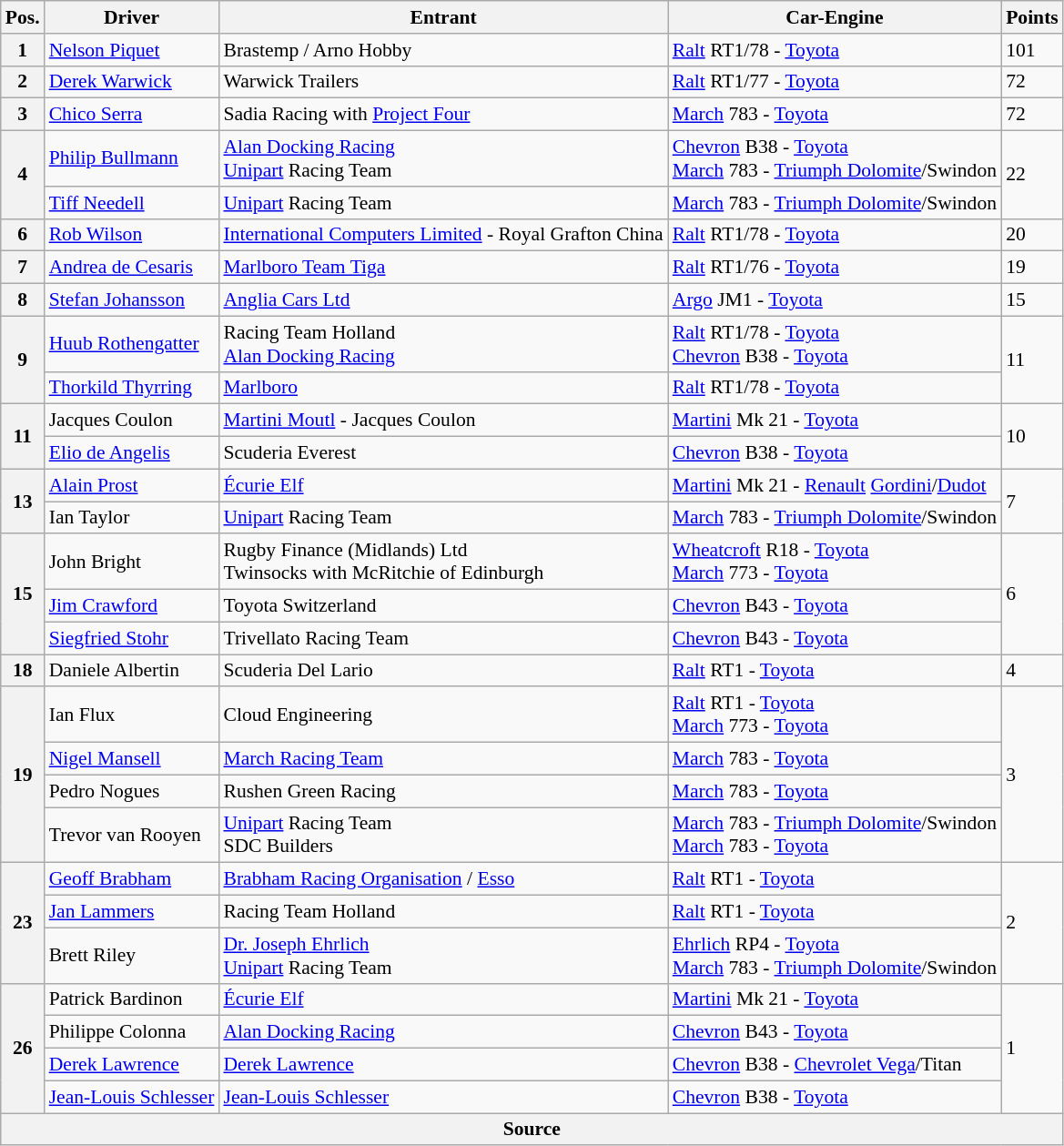<table class="wikitable" style="font-size: 90%;">
<tr>
<th>Pos.</th>
<th>Driver</th>
<th>Entrant</th>
<th>Car-Engine</th>
<th>Points</th>
</tr>
<tr>
<th>1</th>
<td> <a href='#'>Nelson Piquet</a></td>
<td>Brastemp / Arno Hobby</td>
<td><a href='#'>Ralt</a> RT1/78 - <a href='#'>Toyota</a></td>
<td>101</td>
</tr>
<tr>
<th>2</th>
<td> <a href='#'>Derek Warwick</a></td>
<td>Warwick Trailers</td>
<td><a href='#'>Ralt</a> RT1/77 - <a href='#'>Toyota</a></td>
<td>72</td>
</tr>
<tr>
<th>3</th>
<td> <a href='#'>Chico Serra</a></td>
<td>Sadia Racing with <a href='#'>Project Four</a></td>
<td><a href='#'>March</a> 783 - <a href='#'>Toyota</a></td>
<td>72</td>
</tr>
<tr>
<th rowspan=2>4</th>
<td> <a href='#'>Philip Bullmann</a></td>
<td><a href='#'>Alan Docking Racing</a><br><a href='#'>Unipart</a> Racing Team</td>
<td><a href='#'>Chevron</a> B38 - <a href='#'>Toyota</a><br><a href='#'>March</a> 783 - <a href='#'>Triumph Dolomite</a>/Swindon</td>
<td rowspan=2>22</td>
</tr>
<tr>
<td> <a href='#'>Tiff Needell</a></td>
<td><a href='#'>Unipart</a> Racing Team</td>
<td><a href='#'>March</a> 783 - <a href='#'>Triumph Dolomite</a>/Swindon</td>
</tr>
<tr>
<th>6</th>
<td> <a href='#'>Rob Wilson</a></td>
<td><a href='#'>International Computers Limited</a> - Royal Grafton China</td>
<td><a href='#'>Ralt</a> RT1/78 - <a href='#'>Toyota</a></td>
<td>20</td>
</tr>
<tr>
<th>7</th>
<td> <a href='#'>Andrea de Cesaris</a></td>
<td><a href='#'>Marlboro Team Tiga</a></td>
<td><a href='#'>Ralt</a> RT1/76 - <a href='#'>Toyota</a></td>
<td>19</td>
</tr>
<tr>
<th>8</th>
<td> <a href='#'>Stefan Johansson</a></td>
<td><a href='#'>Anglia Cars Ltd</a></td>
<td><a href='#'>Argo</a> JM1 - <a href='#'>Toyota</a></td>
<td>15</td>
</tr>
<tr>
<th rowspan=2>9</th>
<td> <a href='#'>Huub Rothengatter</a></td>
<td>Racing Team Holland<br><a href='#'>Alan Docking Racing</a></td>
<td><a href='#'>Ralt</a> RT1/78 - <a href='#'>Toyota</a><br><a href='#'>Chevron</a> B38 - <a href='#'>Toyota</a></td>
<td rowspan=2>11</td>
</tr>
<tr>
<td> <a href='#'>Thorkild Thyrring</a></td>
<td><a href='#'>Marlboro</a></td>
<td><a href='#'>Ralt</a> RT1/78 - <a href='#'>Toyota</a></td>
</tr>
<tr>
<th rowspan=2>11</th>
<td> Jacques Coulon</td>
<td><a href='#'>Martini Moutl</a> - Jacques Coulon</td>
<td><a href='#'>Martini</a> Mk 21 - <a href='#'>Toyota</a></td>
<td rowspan=2>10</td>
</tr>
<tr>
<td> <a href='#'>Elio de Angelis</a></td>
<td>Scuderia Everest</td>
<td><a href='#'>Chevron</a> B38 - <a href='#'>Toyota</a></td>
</tr>
<tr>
<th rowspan=2>13</th>
<td> <a href='#'>Alain Prost</a></td>
<td><a href='#'>Écurie Elf</a></td>
<td><a href='#'>Martini</a> Mk 21 - <a href='#'>Renault</a> <a href='#'>Gordini</a>/<a href='#'>Dudot</a></td>
<td rowspan=2>7</td>
</tr>
<tr>
<td> Ian Taylor</td>
<td><a href='#'>Unipart</a> Racing Team</td>
<td><a href='#'>March</a> 783 - <a href='#'>Triumph Dolomite</a>/Swindon</td>
</tr>
<tr>
<th rowspan=3>15</th>
<td> John Bright</td>
<td>Rugby Finance (Midlands) Ltd<br>Twinsocks with McRitchie of Edinburgh</td>
<td><a href='#'>Wheatcroft</a> R18 - <a href='#'>Toyota</a><br><a href='#'>March</a> 773 - <a href='#'>Toyota</a></td>
<td rowspan=3>6</td>
</tr>
<tr>
<td> <a href='#'>Jim Crawford</a></td>
<td>Toyota Switzerland</td>
<td><a href='#'>Chevron</a> B43 - <a href='#'>Toyota</a></td>
</tr>
<tr>
<td> <a href='#'>Siegfried Stohr</a></td>
<td>Trivellato Racing Team</td>
<td><a href='#'>Chevron</a> B43 - <a href='#'>Toyota</a></td>
</tr>
<tr>
<th>18</th>
<td> Daniele Albertin</td>
<td>Scuderia Del Lario</td>
<td><a href='#'>Ralt</a> RT1 - <a href='#'>Toyota</a></td>
<td>4</td>
</tr>
<tr>
<th rowspan=4>19</th>
<td> Ian Flux</td>
<td>Cloud Engineering</td>
<td><a href='#'>Ralt</a> RT1 - <a href='#'>Toyota</a><br><a href='#'>March</a> 773 - <a href='#'>Toyota</a></td>
<td rowspan=4>3</td>
</tr>
<tr>
<td> <a href='#'>Nigel Mansell</a></td>
<td><a href='#'>March Racing Team</a></td>
<td><a href='#'>March</a> 783 - <a href='#'>Toyota</a></td>
</tr>
<tr>
<td> Pedro Nogues</td>
<td>Rushen Green Racing</td>
<td><a href='#'>March</a> 783 - <a href='#'>Toyota</a></td>
</tr>
<tr>
<td> Trevor van Rooyen</td>
<td><a href='#'>Unipart</a> Racing Team<br>SDC Builders</td>
<td><a href='#'>March</a> 783 - <a href='#'>Triumph Dolomite</a>/Swindon<br><a href='#'>March</a> 783 - <a href='#'>Toyota</a></td>
</tr>
<tr>
<th rowspan=3>23</th>
<td> <a href='#'>Geoff Brabham</a></td>
<td><a href='#'>Brabham Racing Organisation</a> / <a href='#'>Esso</a></td>
<td><a href='#'>Ralt</a> RT1 - <a href='#'>Toyota</a></td>
<td rowspan=3>2</td>
</tr>
<tr>
<td> <a href='#'>Jan Lammers</a></td>
<td>Racing Team Holland</td>
<td><a href='#'>Ralt</a> RT1 - <a href='#'>Toyota</a></td>
</tr>
<tr>
<td> Brett Riley</td>
<td><a href='#'>Dr. Joseph Ehrlich</a><br><a href='#'>Unipart</a> Racing Team</td>
<td><a href='#'>Ehrlich</a> RP4 - <a href='#'>Toyota</a><br><a href='#'>March</a> 783 - <a href='#'>Triumph Dolomite</a>/Swindon</td>
</tr>
<tr>
<th rowspan=4>26</th>
<td> Patrick Bardinon</td>
<td><a href='#'>Écurie Elf</a></td>
<td><a href='#'>Martini</a> Mk 21 - <a href='#'>Toyota</a></td>
<td rowspan=4>1</td>
</tr>
<tr>
<td> Philippe Colonna</td>
<td><a href='#'>Alan Docking Racing</a></td>
<td><a href='#'>Chevron</a> B43 - <a href='#'>Toyota</a></td>
</tr>
<tr>
<td> <a href='#'>Derek Lawrence</a></td>
<td><a href='#'>Derek Lawrence</a></td>
<td><a href='#'>Chevron</a> B38 - <a href='#'>Chevrolet Vega</a>/Titan</td>
</tr>
<tr>
<td> <a href='#'>Jean-Louis Schlesser</a></td>
<td><a href='#'>Jean-Louis Schlesser</a></td>
<td><a href='#'>Chevron</a> B38 - <a href='#'>Toyota</a></td>
</tr>
<tr>
<th colspan=5>Source</th>
</tr>
</table>
